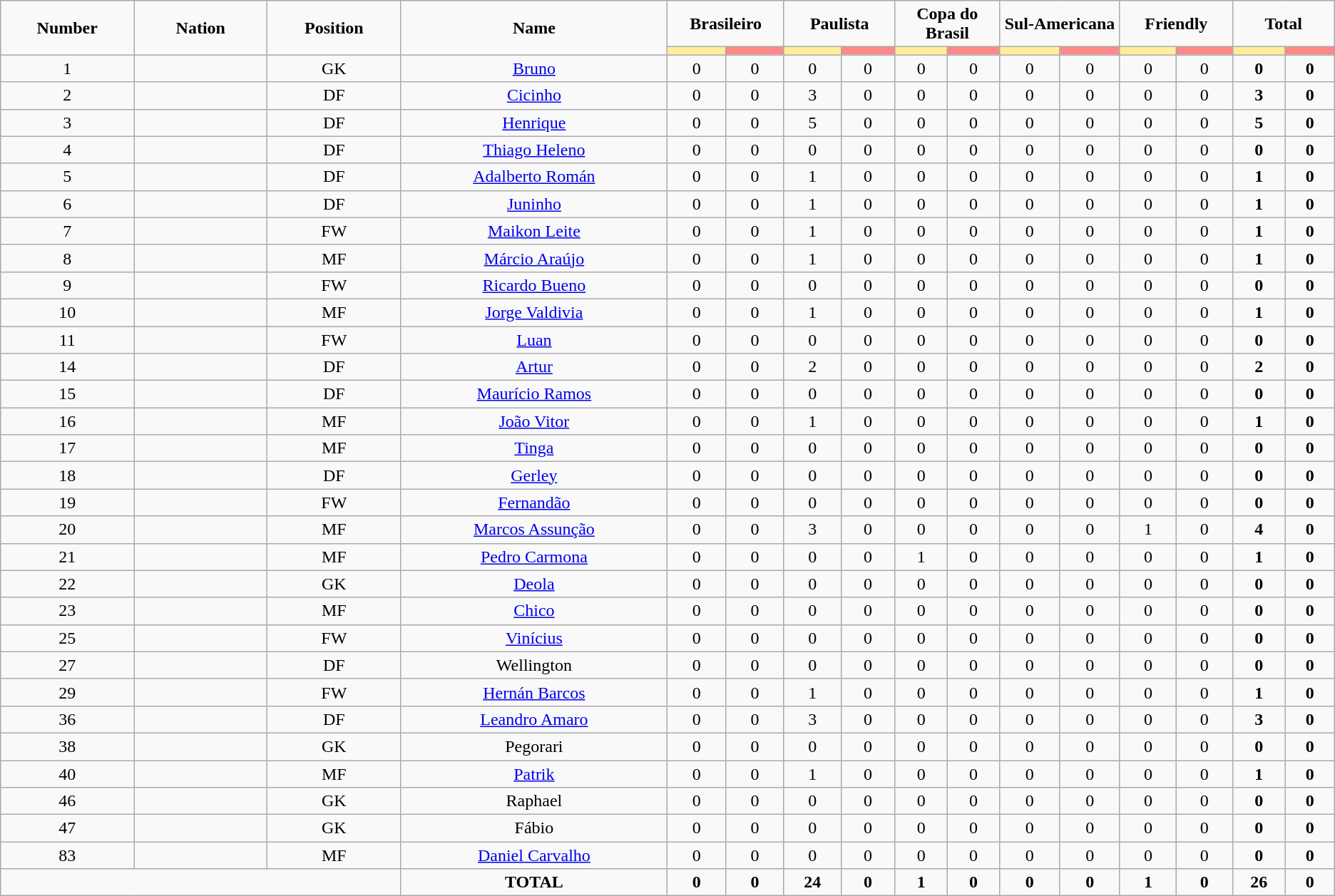<table class="wikitable" style="text-align:center;">
<tr style="text-align:center;">
<td rowspan="2"  style="width:10%; "><strong>Number</strong></td>
<td rowspan="2"  style="width:10%; "><strong>Nation</strong></td>
<td rowspan="2"  style="width:10%; "><strong>Position</strong></td>
<td rowspan="2"  style="width:20%; "><strong>Name</strong></td>
<td colspan="2"><strong>Brasileiro</strong></td>
<td colspan="2"><strong>Paulista</strong></td>
<td colspan="2"><strong>Copa do Brasil</strong></td>
<td colspan="2"><strong>Sul-Americana</strong></td>
<td colspan="2"><strong>Friendly</strong></td>
<td colspan="2"><strong>Total</strong></td>
</tr>
<tr>
<th style="width:60px; background:#fe9;"></th>
<th style="width:60px; background:#ff8888;"></th>
<th style="width:60px; background:#fe9;"></th>
<th style="width:60px; background:#ff8888;"></th>
<th style="width:60px; background:#fe9;"></th>
<th style="width:60px; background:#ff8888;"></th>
<th style="width:60px; background:#fe9;"></th>
<th style="width:60px; background:#ff8888;"></th>
<th style="width:60px; background:#fe9;"></th>
<th style="width:60px; background:#ff8888;"></th>
<th style="width:60px; background:#fe9;"></th>
<th style="width:60px; background:#ff8888;"></th>
</tr>
<tr>
<td>1</td>
<td></td>
<td>GK</td>
<td><a href='#'>Bruno</a></td>
<td>0</td>
<td>0</td>
<td>0</td>
<td>0</td>
<td>0</td>
<td>0</td>
<td>0</td>
<td>0</td>
<td>0</td>
<td>0</td>
<td><strong>0</strong></td>
<td><strong>0</strong></td>
</tr>
<tr>
<td>2</td>
<td></td>
<td>DF</td>
<td><a href='#'>Cicinho</a></td>
<td>0</td>
<td>0</td>
<td>3</td>
<td>0</td>
<td>0</td>
<td>0</td>
<td>0</td>
<td>0</td>
<td>0</td>
<td>0</td>
<td><strong>3</strong></td>
<td><strong>0</strong></td>
</tr>
<tr>
<td>3</td>
<td></td>
<td>DF</td>
<td><a href='#'>Henrique</a></td>
<td>0</td>
<td>0</td>
<td>5</td>
<td>0</td>
<td>0</td>
<td>0</td>
<td>0</td>
<td>0</td>
<td>0</td>
<td>0</td>
<td><strong>5</strong></td>
<td><strong>0</strong></td>
</tr>
<tr>
<td>4</td>
<td></td>
<td>DF</td>
<td><a href='#'>Thiago Heleno</a></td>
<td>0</td>
<td>0</td>
<td>0</td>
<td>0</td>
<td>0</td>
<td>0</td>
<td>0</td>
<td>0</td>
<td>0</td>
<td>0</td>
<td><strong>0</strong></td>
<td><strong>0</strong></td>
</tr>
<tr>
<td>5</td>
<td></td>
<td>DF</td>
<td><a href='#'>Adalberto Román</a></td>
<td>0</td>
<td>0</td>
<td>1</td>
<td>0</td>
<td>0</td>
<td>0</td>
<td>0</td>
<td>0</td>
<td>0</td>
<td>0</td>
<td><strong>1</strong></td>
<td><strong>0</strong></td>
</tr>
<tr>
<td>6</td>
<td></td>
<td>DF</td>
<td><a href='#'>Juninho</a></td>
<td>0</td>
<td>0</td>
<td>1</td>
<td>0</td>
<td>0</td>
<td>0</td>
<td>0</td>
<td>0</td>
<td>0</td>
<td>0</td>
<td><strong>1</strong></td>
<td><strong>0</strong></td>
</tr>
<tr>
<td>7</td>
<td></td>
<td>FW</td>
<td><a href='#'>Maikon Leite</a></td>
<td>0</td>
<td>0</td>
<td>1</td>
<td>0</td>
<td>0</td>
<td>0</td>
<td>0</td>
<td>0</td>
<td>0</td>
<td>0</td>
<td><strong>1</strong></td>
<td><strong>0</strong></td>
</tr>
<tr>
<td>8</td>
<td></td>
<td>MF</td>
<td><a href='#'>Márcio Araújo</a></td>
<td>0</td>
<td>0</td>
<td>1</td>
<td>0</td>
<td>0</td>
<td>0</td>
<td>0</td>
<td>0</td>
<td>0</td>
<td>0</td>
<td><strong>1</strong></td>
<td><strong>0</strong></td>
</tr>
<tr>
<td>9</td>
<td></td>
<td>FW</td>
<td><a href='#'>Ricardo Bueno</a></td>
<td>0</td>
<td>0</td>
<td>0</td>
<td>0</td>
<td>0</td>
<td>0</td>
<td>0</td>
<td>0</td>
<td>0</td>
<td>0</td>
<td><strong>0</strong></td>
<td><strong>0</strong></td>
</tr>
<tr>
<td>10</td>
<td></td>
<td>MF</td>
<td><a href='#'>Jorge Valdivia</a></td>
<td>0</td>
<td>0</td>
<td>1</td>
<td>0</td>
<td>0</td>
<td>0</td>
<td>0</td>
<td>0</td>
<td>0</td>
<td>0</td>
<td><strong>1</strong></td>
<td><strong>0</strong></td>
</tr>
<tr>
<td>11</td>
<td></td>
<td>FW</td>
<td><a href='#'>Luan</a></td>
<td>0</td>
<td>0</td>
<td>0</td>
<td>0</td>
<td>0</td>
<td>0</td>
<td>0</td>
<td>0</td>
<td>0</td>
<td>0</td>
<td><strong>0</strong></td>
<td><strong>0</strong></td>
</tr>
<tr>
<td>14</td>
<td></td>
<td>DF</td>
<td><a href='#'>Artur</a></td>
<td>0</td>
<td>0</td>
<td>2</td>
<td>0</td>
<td>0</td>
<td>0</td>
<td>0</td>
<td>0</td>
<td>0</td>
<td>0</td>
<td><strong>2</strong></td>
<td><strong>0</strong></td>
</tr>
<tr>
<td>15</td>
<td></td>
<td>DF</td>
<td><a href='#'>Maurício Ramos</a></td>
<td>0</td>
<td>0</td>
<td>0</td>
<td>0</td>
<td>0</td>
<td>0</td>
<td>0</td>
<td>0</td>
<td>0</td>
<td>0</td>
<td><strong>0</strong></td>
<td><strong>0</strong></td>
</tr>
<tr>
<td>16</td>
<td></td>
<td>MF</td>
<td><a href='#'>João Vitor</a></td>
<td>0</td>
<td>0</td>
<td>1</td>
<td>0</td>
<td>0</td>
<td>0</td>
<td>0</td>
<td>0</td>
<td>0</td>
<td>0</td>
<td><strong>1</strong></td>
<td><strong>0</strong></td>
</tr>
<tr>
<td>17</td>
<td></td>
<td>MF</td>
<td><a href='#'>Tinga</a></td>
<td>0</td>
<td>0</td>
<td>0</td>
<td>0</td>
<td>0</td>
<td>0</td>
<td>0</td>
<td>0</td>
<td>0</td>
<td>0</td>
<td><strong>0</strong></td>
<td><strong>0</strong></td>
</tr>
<tr>
<td>18</td>
<td></td>
<td>DF</td>
<td><a href='#'>Gerley</a></td>
<td>0</td>
<td>0</td>
<td>0</td>
<td>0</td>
<td>0</td>
<td>0</td>
<td>0</td>
<td>0</td>
<td>0</td>
<td>0</td>
<td><strong>0</strong></td>
<td><strong>0</strong></td>
</tr>
<tr>
<td>19</td>
<td></td>
<td>FW</td>
<td><a href='#'>Fernandão</a></td>
<td>0</td>
<td>0</td>
<td>0</td>
<td>0</td>
<td>0</td>
<td>0</td>
<td>0</td>
<td>0</td>
<td>0</td>
<td>0</td>
<td><strong>0</strong></td>
<td><strong>0</strong></td>
</tr>
<tr>
<td>20</td>
<td></td>
<td>MF</td>
<td><a href='#'>Marcos Assunção</a></td>
<td>0</td>
<td>0</td>
<td>3</td>
<td>0</td>
<td>0</td>
<td>0</td>
<td>0</td>
<td>0</td>
<td>1</td>
<td>0</td>
<td><strong>4</strong></td>
<td><strong>0</strong></td>
</tr>
<tr>
<td>21</td>
<td></td>
<td>MF</td>
<td><a href='#'>Pedro Carmona</a></td>
<td>0</td>
<td>0</td>
<td>0</td>
<td>0</td>
<td>1</td>
<td>0</td>
<td>0</td>
<td>0</td>
<td>0</td>
<td>0</td>
<td><strong>1</strong></td>
<td><strong>0</strong></td>
</tr>
<tr>
<td>22</td>
<td></td>
<td>GK</td>
<td><a href='#'>Deola</a></td>
<td>0</td>
<td>0</td>
<td>0</td>
<td>0</td>
<td>0</td>
<td>0</td>
<td>0</td>
<td>0</td>
<td>0</td>
<td>0</td>
<td><strong>0</strong></td>
<td><strong>0</strong></td>
</tr>
<tr>
<td>23</td>
<td></td>
<td>MF</td>
<td><a href='#'>Chico</a></td>
<td>0</td>
<td>0</td>
<td>0</td>
<td>0</td>
<td>0</td>
<td>0</td>
<td>0</td>
<td>0</td>
<td>0</td>
<td>0</td>
<td><strong>0</strong></td>
<td><strong>0</strong></td>
</tr>
<tr>
<td>25</td>
<td></td>
<td>FW</td>
<td><a href='#'>Vinícius</a></td>
<td>0</td>
<td>0</td>
<td>0</td>
<td>0</td>
<td>0</td>
<td>0</td>
<td>0</td>
<td>0</td>
<td>0</td>
<td>0</td>
<td><strong>0</strong></td>
<td><strong>0</strong></td>
</tr>
<tr>
<td>27</td>
<td></td>
<td>DF</td>
<td>Wellington</td>
<td>0</td>
<td>0</td>
<td>0</td>
<td>0</td>
<td>0</td>
<td>0</td>
<td>0</td>
<td>0</td>
<td>0</td>
<td>0</td>
<td><strong>0</strong></td>
<td><strong>0</strong></td>
</tr>
<tr>
<td>29</td>
<td></td>
<td>FW</td>
<td><a href='#'>Hernán Barcos</a></td>
<td>0</td>
<td>0</td>
<td>1</td>
<td>0</td>
<td>0</td>
<td>0</td>
<td>0</td>
<td>0</td>
<td>0</td>
<td>0</td>
<td><strong>1</strong></td>
<td><strong>0</strong></td>
</tr>
<tr>
<td>36</td>
<td></td>
<td>DF</td>
<td><a href='#'>Leandro Amaro</a></td>
<td>0</td>
<td>0</td>
<td>3</td>
<td>0</td>
<td>0</td>
<td>0</td>
<td>0</td>
<td>0</td>
<td>0</td>
<td>0</td>
<td><strong>3</strong></td>
<td><strong>0</strong></td>
</tr>
<tr>
<td>38</td>
<td></td>
<td>GK</td>
<td>Pegorari</td>
<td>0</td>
<td>0</td>
<td>0</td>
<td>0</td>
<td>0</td>
<td>0</td>
<td>0</td>
<td>0</td>
<td>0</td>
<td>0</td>
<td><strong>0</strong></td>
<td><strong>0</strong></td>
</tr>
<tr>
<td>40</td>
<td></td>
<td>MF</td>
<td><a href='#'>Patrik</a></td>
<td>0</td>
<td>0</td>
<td>1</td>
<td>0</td>
<td>0</td>
<td>0</td>
<td>0</td>
<td>0</td>
<td>0</td>
<td>0</td>
<td><strong>1</strong></td>
<td><strong>0</strong></td>
</tr>
<tr>
<td>46</td>
<td></td>
<td>GK</td>
<td>Raphael</td>
<td>0</td>
<td>0</td>
<td>0</td>
<td>0</td>
<td>0</td>
<td>0</td>
<td>0</td>
<td>0</td>
<td>0</td>
<td>0</td>
<td><strong>0</strong></td>
<td><strong>0</strong></td>
</tr>
<tr>
<td>47</td>
<td></td>
<td>GK</td>
<td>Fábio</td>
<td>0</td>
<td>0</td>
<td>0</td>
<td>0</td>
<td>0</td>
<td>0</td>
<td>0</td>
<td>0</td>
<td>0</td>
<td>0</td>
<td><strong>0</strong></td>
<td><strong>0</strong></td>
</tr>
<tr>
<td>83</td>
<td></td>
<td>MF</td>
<td><a href='#'>Daniel Carvalho</a></td>
<td>0</td>
<td>0</td>
<td>0</td>
<td>0</td>
<td>0</td>
<td>0</td>
<td>0</td>
<td>0</td>
<td>0</td>
<td>0</td>
<td><strong>0</strong></td>
<td><strong>0</strong></td>
</tr>
<tr>
<td colspan="3"></td>
<td><strong>TOTAL</strong></td>
<td><strong>0</strong></td>
<td><strong>0</strong></td>
<td><strong>24</strong></td>
<td><strong>0</strong></td>
<td><strong>1</strong></td>
<td><strong>0</strong></td>
<td><strong>0</strong></td>
<td><strong>0</strong></td>
<td><strong>1</strong></td>
<td><strong>0</strong></td>
<td><strong>26</strong></td>
<td><strong>0</strong></td>
</tr>
</table>
